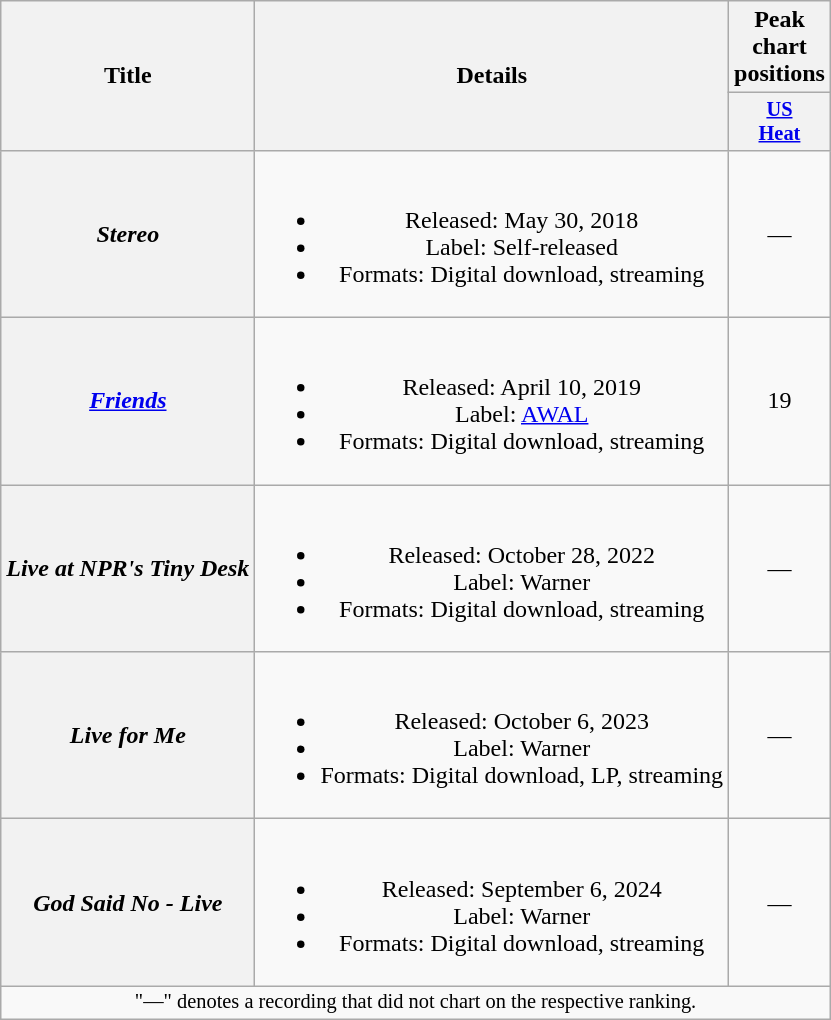<table class="wikitable plainrowheaders" style="text-align:center">
<tr>
<th scope="col" rowspan="2">Title</th>
<th scope="col" rowspan="2">Details</th>
<th scope="col">Peak chart positions</th>
</tr>
<tr>
<th scope="col" style="width:3em;font-size:85%;"><a href='#'>US<br>Heat</a><br></th>
</tr>
<tr>
<th scope="row"><em>Stereo</em></th>
<td><br><ul><li>Released: May 30, 2018</li><li>Label: Self-released</li><li>Formats: Digital download, streaming</li></ul></td>
<td>—</td>
</tr>
<tr>
<th scope="row"><em><a href='#'>Friends</a></em></th>
<td><br><ul><li>Released: April 10, 2019</li><li>Label: <a href='#'>AWAL</a></li><li>Formats: Digital download, streaming</li></ul></td>
<td>19</td>
</tr>
<tr>
<th scope="row"><em>Live at NPR's Tiny Desk</em></th>
<td><br><ul><li>Released: October 28, 2022</li><li>Label: Warner</li><li>Formats: Digital download, streaming</li></ul></td>
<td>—</td>
</tr>
<tr>
<th scope="row"><em>Live for Me</em></th>
<td><br><ul><li>Released: October 6, 2023</li><li>Label: Warner</li><li>Formats: Digital download, LP, streaming</li></ul></td>
<td>—</td>
</tr>
<tr>
<th scope="row"><em>God Said No - Live</em></th>
<td><br><ul><li>Released: September 6, 2024</li><li>Label: Warner</li><li>Formats: Digital download, streaming</li></ul></td>
<td>—</td>
</tr>
<tr>
<td colspan="4" style="font-size:85%">"—" denotes a recording that did not chart on the respective ranking.</td>
</tr>
</table>
